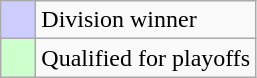<table class="wikitable">
<tr>
<td style="background:#ccf;">    </td>
<td>Division winner</td>
</tr>
<tr>
<td style="background:#cfc;">    </td>
<td>Qualified for playoffs</td>
</tr>
</table>
